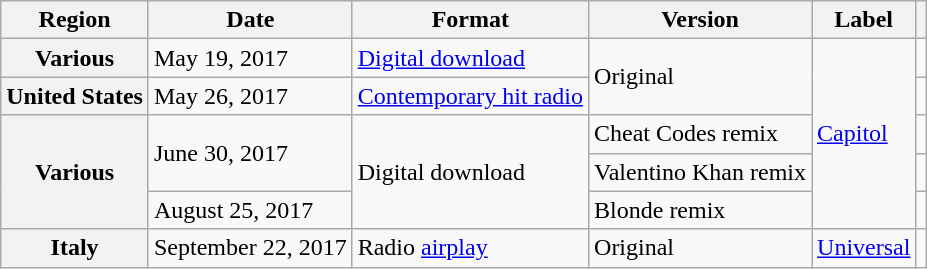<table class="wikitable plainrowheaders">
<tr>
<th scope="col">Region</th>
<th scope="col">Date</th>
<th scope="col">Format</th>
<th scope="col">Version</th>
<th scope="col">Label</th>
<th scope="col"></th>
</tr>
<tr>
<th scope="row">Various</th>
<td>May 19, 2017</td>
<td><a href='#'>Digital download</a></td>
<td rowspan="2">Original</td>
<td rowspan="5"><a href='#'>Capitol</a></td>
<td align="center"></td>
</tr>
<tr>
<th scope="row">United States</th>
<td>May 26, 2017</td>
<td><a href='#'>Contemporary hit radio</a></td>
<td align="center"></td>
</tr>
<tr>
<th rowspan="3" scope="row">Various</th>
<td rowspan="2">June 30, 2017</td>
<td rowspan="3">Digital download</td>
<td>Cheat Codes remix</td>
<td align="center"></td>
</tr>
<tr>
<td>Valentino Khan remix</td>
<td align="center"></td>
</tr>
<tr>
<td>August 25, 2017</td>
<td>Blonde remix</td>
<td align="center"></td>
</tr>
<tr>
<th scope="row">Italy</th>
<td>September 22, 2017</td>
<td>Radio <a href='#'>airplay</a></td>
<td>Original</td>
<td><a href='#'>Universal</a></td>
<td align="center"></td>
</tr>
</table>
